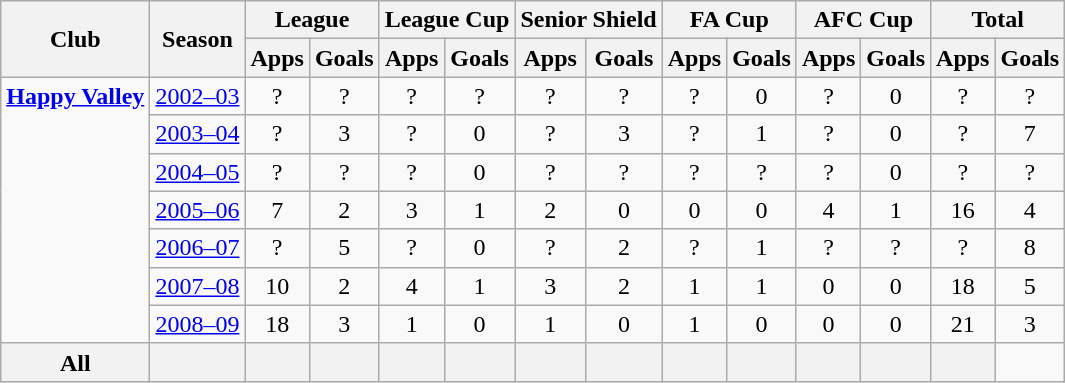<table class="wikitable" style="text-align: center;">
<tr>
<th rowspan="2">Club</th>
<th rowspan="2">Season</th>
<th colspan="2">League</th>
<th colspan="2">League Cup</th>
<th colspan="2">Senior Shield</th>
<th colspan="2">FA Cup</th>
<th colspan="2">AFC Cup</th>
<th colspan="2">Total</th>
</tr>
<tr>
<th>Apps</th>
<th>Goals</th>
<th>Apps</th>
<th>Goals</th>
<th>Apps</th>
<th>Goals</th>
<th>Apps</th>
<th>Goals</th>
<th>Apps</th>
<th>Goals</th>
<th>Apps</th>
<th>Goals</th>
</tr>
<tr>
<td rowspan="7" valign="top"><strong><a href='#'>Happy Valley</a></strong></td>
<td><a href='#'>2002–03</a></td>
<td>?</td>
<td>?</td>
<td>?</td>
<td>?</td>
<td>?</td>
<td>?</td>
<td>?</td>
<td>0</td>
<td>?</td>
<td>0</td>
<td>?</td>
<td>?</td>
</tr>
<tr>
<td><a href='#'>2003–04</a></td>
<td>?</td>
<td>3</td>
<td>?</td>
<td>0</td>
<td>?</td>
<td>3</td>
<td>?</td>
<td>1</td>
<td>?</td>
<td>0</td>
<td>?</td>
<td>7</td>
</tr>
<tr>
<td><a href='#'>2004–05</a></td>
<td>?</td>
<td>?</td>
<td>?</td>
<td>0</td>
<td>?</td>
<td>?</td>
<td>?</td>
<td>?</td>
<td>?</td>
<td>0</td>
<td>?</td>
<td>?</td>
</tr>
<tr>
<td><a href='#'>2005–06</a></td>
<td>7</td>
<td>2</td>
<td>3</td>
<td>1</td>
<td>2</td>
<td>0</td>
<td>0</td>
<td>0</td>
<td>4</td>
<td>1</td>
<td>16</td>
<td>4</td>
</tr>
<tr>
<td><a href='#'>2006–07</a></td>
<td>?</td>
<td>5</td>
<td>?</td>
<td>0</td>
<td>?</td>
<td>2</td>
<td>?</td>
<td>1</td>
<td>?</td>
<td>?</td>
<td>?</td>
<td>8</td>
</tr>
<tr>
<td><a href='#'>2007–08</a></td>
<td>10</td>
<td>2</td>
<td>4</td>
<td>1</td>
<td>3</td>
<td>2</td>
<td>1</td>
<td>1</td>
<td>0</td>
<td>0</td>
<td>18</td>
<td>5</td>
</tr>
<tr>
<td><a href='#'>2008–09</a></td>
<td>18</td>
<td>3</td>
<td>1</td>
<td>0</td>
<td>1</td>
<td>0</td>
<td>1</td>
<td>0</td>
<td>0</td>
<td>0</td>
<td>21</td>
<td>3</td>
</tr>
<tr>
<th>All</th>
<th></th>
<th></th>
<th></th>
<th></th>
<th></th>
<th></th>
<th></th>
<th></th>
<th></th>
<th></th>
<th></th>
<th></th>
</tr>
</table>
